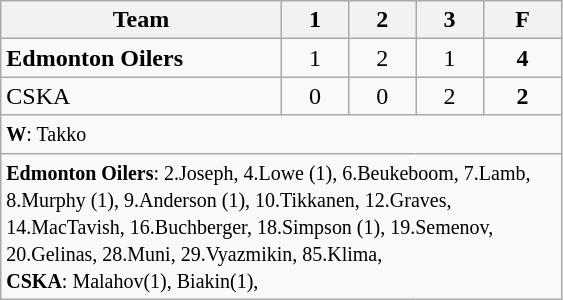<table class="wikitable" width=375 style="margin-left:3em;">
<tr>
<th align=left width=50%>Team</th>
<th width=12%>1</th>
<th width=12%>2</th>
<th width=12%>3</th>
<th width=14%>F</th>
</tr>
<tr style="text-align:center;">
<td align=left><strong>Edmonton Oilers</strong></td>
<td>1</td>
<td>2</td>
<td>1</td>
<td><strong>4</strong></td>
</tr>
<tr style="text-align:center;">
<td align=left>CSKA</td>
<td>0</td>
<td>0</td>
<td>2</td>
<td><strong>2</strong></td>
</tr>
<tr style="text-align:left;">
<td colspan=5><small><strong>W</strong>: Takko</small></td>
</tr>
<tr style="text-align:left;">
<td colspan=5><small><strong>Edmonton Oilers</strong>: 2.Joseph, 4.Lowe (1), 6.Beukeboom, 7.Lamb, 8.Murphy (1), 9.Anderson (1), 10.Tikkanen, 12.Graves, 14.MacTavish, 16.Buchberger, 18.Simpson (1), 19.Semenov, 20.Gelinas, 28.Muni, 29.Vyazmikin, 85.Klima, <br><strong>CSKA</strong>: Malahov(1), Biakin(1), </small></td>
</tr>
</table>
